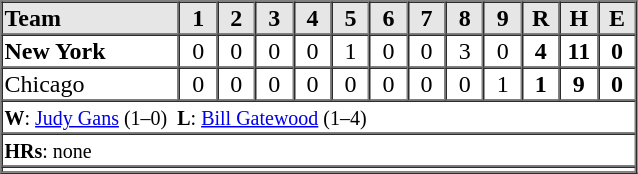<table border=1 cellspacing=0 width=425 style="margin-left:3em;">
<tr style="text-align:center; background-color:#e6e6e6;">
<th align=left width=28%>Team</th>
<th width=6%>1</th>
<th width=6%>2</th>
<th width=6%>3</th>
<th width=6%>4</th>
<th width=6%>5</th>
<th width=6%>6</th>
<th width=6%>7</th>
<th width=6%>8</th>
<th width=6%>9</th>
<th width=6%>R</th>
<th width=6%>H</th>
<th width=6%>E</th>
</tr>
<tr style="text-align:center;">
<td align=left><strong>New York</strong></td>
<td>0</td>
<td>0</td>
<td>0</td>
<td>0</td>
<td>1</td>
<td>0</td>
<td>0</td>
<td>3</td>
<td>0</td>
<td><strong>4</strong></td>
<td><strong>11</strong></td>
<td><strong>0</strong></td>
</tr>
<tr style="text-align:center;">
<td align=left>Chicago</td>
<td>0</td>
<td>0</td>
<td>0</td>
<td>0</td>
<td>0</td>
<td>0</td>
<td>0</td>
<td>0</td>
<td>1</td>
<td><strong>1</strong></td>
<td><strong>9</strong></td>
<td><strong>0</strong></td>
</tr>
<tr style="text-align:left;">
<td colspan=14><small><strong>W</strong>: <a href='#'>Judy Gans</a> (1–0)  <strong>L</strong>: <a href='#'>Bill Gatewood</a> (1–4)</small></td>
</tr>
<tr style="text-align:left;">
<td colspan=14><small><strong>HRs</strong>: none</small></td>
</tr>
<tr style="text-align:left;">
<td colspan=14></td>
</tr>
<tr style="text-align:left;">
</tr>
</table>
